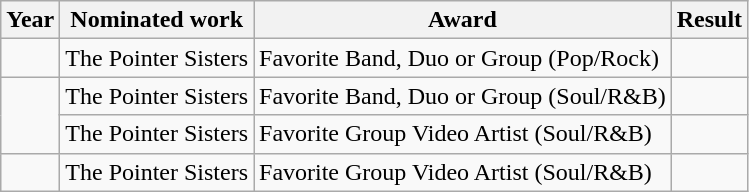<table class="wikitable">
<tr>
<th>Year</th>
<th>Nominated work</th>
<th>Award</th>
<th>Result</th>
</tr>
<tr>
<td></td>
<td>The Pointer Sisters</td>
<td>Favorite Band, Duo or Group (Pop/Rock)</td>
<td></td>
</tr>
<tr>
<td rowspan="2"></td>
<td>The Pointer Sisters</td>
<td>Favorite Band, Duo or Group  (Soul/R&B)</td>
<td></td>
</tr>
<tr>
<td>The Pointer Sisters</td>
<td>Favorite Group Video Artist (Soul/R&B)</td>
<td></td>
</tr>
<tr>
<td></td>
<td>The Pointer Sisters</td>
<td>Favorite Group Video Artist (Soul/R&B)</td>
<td></td>
</tr>
</table>
